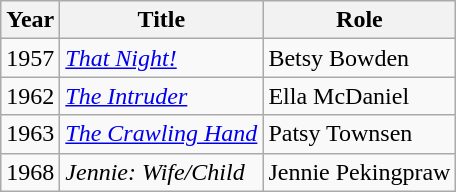<table class="wikitable sortable">
<tr>
<th>Year</th>
<th>Title</th>
<th>Role</th>
</tr>
<tr>
<td>1957</td>
<td><em><a href='#'>That Night!</a></em></td>
<td>Betsy Bowden</td>
</tr>
<tr>
<td>1962</td>
<td><em><a href='#'>The Intruder</a></em></td>
<td>Ella McDaniel</td>
</tr>
<tr>
<td>1963</td>
<td><em><a href='#'>The Crawling Hand</a></em></td>
<td>Patsy Townsen</td>
</tr>
<tr>
<td>1968</td>
<td><em>Jennie: Wife/Child</em></td>
<td>Jennie Pekingpraw</td>
</tr>
</table>
